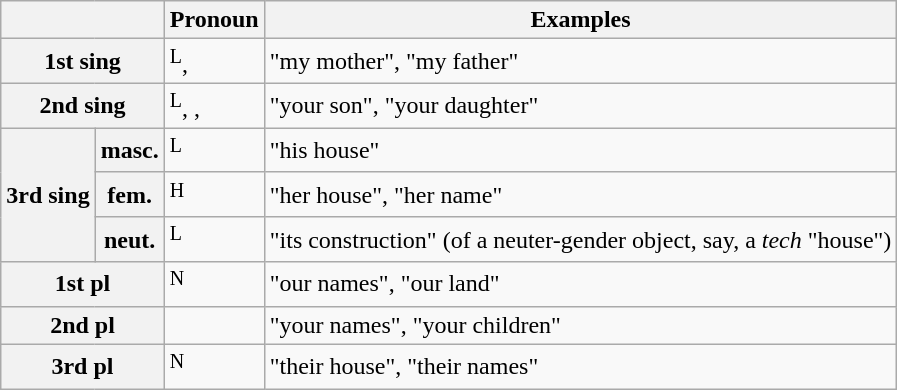<table class="wikitable">
<tr>
<th colspan=2></th>
<th>Pronoun</th>
<th>Examples</th>
</tr>
<tr>
<th colspan="2">1st sing</th>
<td><sup>L</sup>, </td>
<td>  "my mother",   "my father"</td>
</tr>
<tr>
<th colspan="2">2nd sing</th>
<td><sup>L</sup>, , </td>
<td>  "your son",   "your daughter"</td>
</tr>
<tr>
<th rowspan="3">3rd sing</th>
<th>masc.</th>
<td><sup>L</sup></td>
<td>  "his house"</td>
</tr>
<tr>
<th>fem.</th>
<td><sup>H</sup></td>
<td>  "her house",   "her name"</td>
</tr>
<tr>
<th>neut.</th>
<td><sup>L</sup></td>
<td>  "its construction" (of a neuter-gender object, say, a <em>tech</em> "house")</td>
</tr>
<tr>
<th colspan="2">1st pl</th>
<td><sup>N</sup></td>
<td>  "our names",   "our land"</td>
</tr>
<tr>
<th colspan="2">2nd pl</th>
<td></td>
<td>  "your names",   "your children"</td>
</tr>
<tr>
<th colspan="2">3rd pl</th>
<td><sup>N</sup></td>
<td>  "their house",   "their names"</td>
</tr>
</table>
